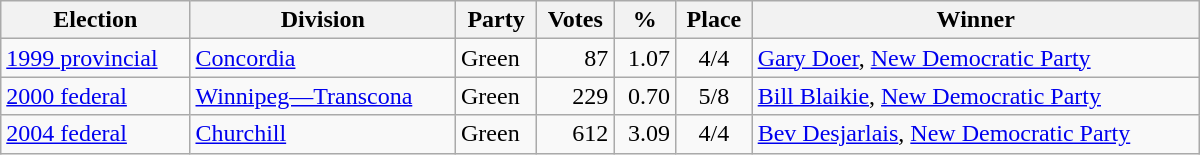<table class="wikitable" width="800">
<tr>
<th align="left">Election</th>
<th align="left">Division</th>
<th align="left">Party</th>
<th align="right">Votes</th>
<th align="right">%</th>
<th align="center">Place</th>
<th align="center">Winner</th>
</tr>
<tr>
<td align="left"><a href='#'>1999 provincial</a></td>
<td align="left"><a href='#'>Concordia</a></td>
<td align="left">Green</td>
<td align="right">87</td>
<td align="right">1.07</td>
<td align="center">4/4</td>
<td align="left"><a href='#'>Gary Doer</a>, <a href='#'>New Democratic Party</a></td>
</tr>
<tr>
<td align="left"><a href='#'>2000 federal</a></td>
<td align="left"><a href='#'>Winnipeg—Transcona</a></td>
<td align="left">Green</td>
<td align="right">229</td>
<td align="right">0.70</td>
<td align="center">5/8</td>
<td align="left"><a href='#'>Bill Blaikie</a>, <a href='#'>New Democratic Party</a></td>
</tr>
<tr>
<td align="left"><a href='#'>2004 federal</a></td>
<td align="left"><a href='#'>Churchill</a></td>
<td align="left">Green</td>
<td align="right">612</td>
<td align="right">3.09</td>
<td align="center">4/4</td>
<td align="left"><a href='#'>Bev Desjarlais</a>, <a href='#'>New Democratic Party</a></td>
</tr>
</table>
